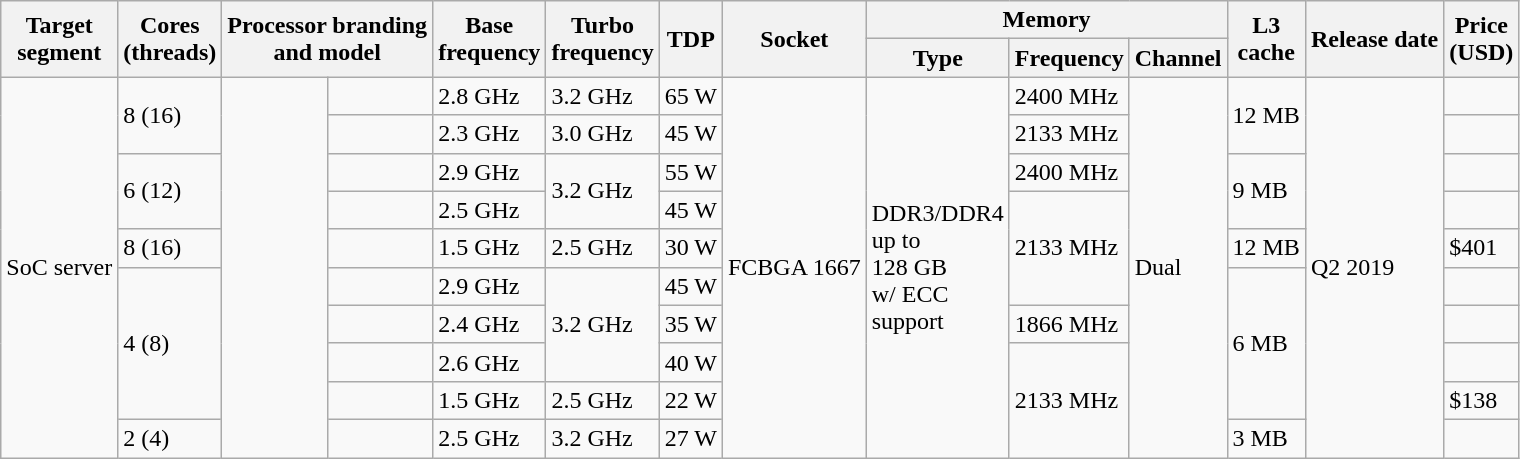<table class="wikitable">
<tr>
<th rowspan="2">Target<br>segment</th>
<th rowspan="2">Cores<br>(threads)</th>
<th rowspan="2" colspan="2">Processor branding<br>and model</th>
<th rowspan="2">Base<br>frequency</th>
<th rowspan="2">Turbo<br>frequency</th>
<th rowspan="2">TDP</th>
<th rowspan="2">Socket</th>
<th colspan="3">Memory</th>
<th rowspan="2">L3<br>cache</th>
<th rowspan="2">Release date</th>
<th rowspan="2">Price<br>(USD)</th>
</tr>
<tr>
<th>Type</th>
<th>Frequency</th>
<th>Channel</th>
</tr>
<tr>
<td rowspan="10">SoC server</td>
<td rowspan="2">8 (16)</td>
<td rowspan="10"></td>
<td><strong></strong></td>
<td>2.8 GHz</td>
<td>3.2 GHz</td>
<td>65 W</td>
<td rowspan="10">FCBGA 1667</td>
<td rowspan="10">DDR3/DDR4<br>up to<br>128 GB<br>w/ ECC<br>support</td>
<td>2400 MHz</td>
<td rowspan="10">Dual</td>
<td rowspan="2">12 MB</td>
<td rowspan="10">Q2 2019</td>
<td></td>
</tr>
<tr>
<td><strong></strong></td>
<td>2.3 GHz</td>
<td>3.0 GHz</td>
<td>45 W</td>
<td>2133 MHz</td>
<td></td>
</tr>
<tr>
<td rowspan="2">6 (12)</td>
<td><strong></strong></td>
<td>2.9 GHz</td>
<td rowspan="2">3.2 GHz</td>
<td>55 W</td>
<td>2400 MHz</td>
<td rowspan="2">9 MB</td>
<td></td>
</tr>
<tr>
<td><strong></strong></td>
<td>2.5 GHz</td>
<td>45 W</td>
<td rowspan="3">2133 MHz</td>
<td></td>
</tr>
<tr>
<td>8 (16)</td>
<td><strong></strong></td>
<td>1.5 GHz</td>
<td>2.5 GHz</td>
<td>30 W</td>
<td>12 MB</td>
<td>$401</td>
</tr>
<tr>
<td rowspan="4">4 (8)</td>
<td><strong></strong></td>
<td>2.9 GHz</td>
<td rowspan="3">3.2 GHz</td>
<td>45 W</td>
<td rowspan="4">6 MB</td>
<td></td>
</tr>
<tr>
<td><strong></strong></td>
<td>2.4 GHz</td>
<td>35 W</td>
<td>1866 MHz</td>
<td></td>
</tr>
<tr>
<td><strong></strong></td>
<td>2.6 GHz</td>
<td>40 W</td>
<td rowspan="3">2133 MHz</td>
<td></td>
</tr>
<tr>
<td><strong></strong></td>
<td>1.5 GHz</td>
<td>2.5 GHz</td>
<td>22 W</td>
<td>$138</td>
</tr>
<tr>
<td>2 (4)</td>
<td><strong></strong></td>
<td>2.5 GHz</td>
<td>3.2 GHz</td>
<td>27 W</td>
<td>3 MB</td>
<td></td>
</tr>
</table>
